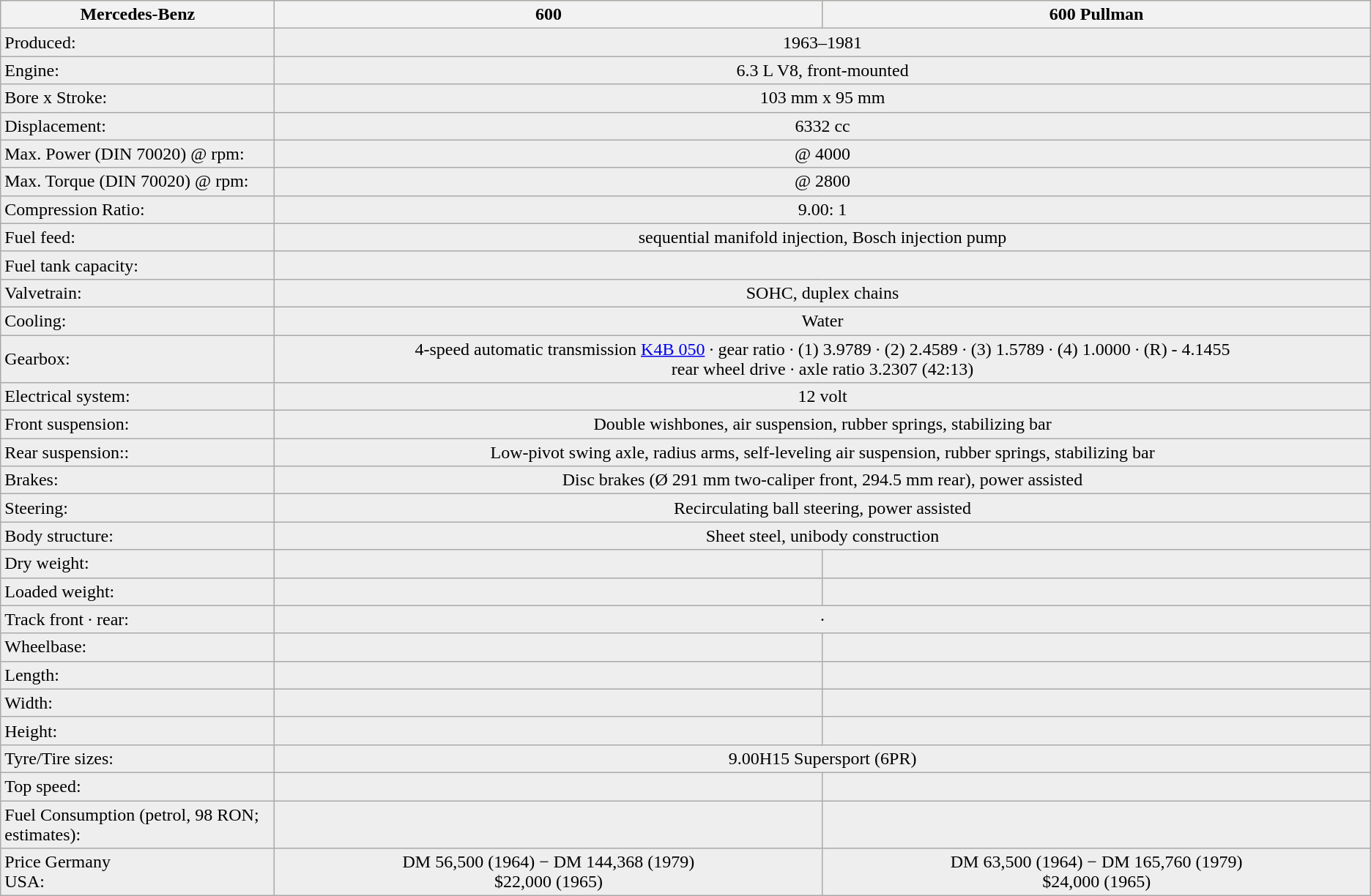<table class="wikitable">
<tr style="background:#FFDEAD;">
<th style="width:20%;">Mercedes-Benz</th>
<th style="width:40%;">600</th>
<th style="width:40%;">600 Pullman</th>
</tr>
<tr style="background:#eee;">
<td>Produced: </td>
<td colspan="2" style="text-align:center;">1963–1981</td>
</tr>
<tr style="background:#eee;">
<td>Engine: </td>
<td colspan="2" style="text-align:center;">6.3 L V8, front-mounted</td>
</tr>
<tr style="background:#eee;">
<td>Bore x Stroke: </td>
<td colspan="2" style="text-align:center;">103 mm x 95 mm</td>
</tr>
<tr style="background:#eee;">
<td>Displacement: </td>
<td colspan="2" style="text-align:center;">6332 cc</td>
</tr>
<tr style="background:#eee;">
<td>Max. Power (DIN 70020) @ rpm: </td>
<td colspan="2" style="text-align:center;"> @ 4000</td>
</tr>
<tr style="background:#eee;">
<td>Max. Torque (DIN 70020) @ rpm: </td>
<td colspan="2" style="text-align:center;"> @ 2800</td>
</tr>
<tr style="background:#eee;">
<td>Compression Ratio: </td>
<td colspan="2" style="text-align:center;">9.00: 1</td>
</tr>
<tr style="background:#eee;">
<td>Fuel feed: </td>
<td colspan="2" style="text-align:center;">sequential manifold injection, Bosch injection pump</td>
</tr>
<tr style="background:#eee;">
<td>Fuel tank capacity: </td>
<td colspan="2" style="text-align:center;"></td>
</tr>
<tr style="background:#eee;">
<td>Valvetrain: </td>
<td colspan="2" style="text-align:center;">SOHC, duplex chains</td>
</tr>
<tr style="background:#eee;">
<td>Cooling: </td>
<td colspan="2" style="text-align:center;">Water</td>
</tr>
<tr style="background:#eee;">
<td>Gearbox: </td>
<td colspan="2" style="text-align:center;">4-speed automatic transmission <a href='#'>K4B 050</a> · gear ratio · (1) 3.9789 · (2) 2.4589 · (3) 1.5789 · (4) 1.0000 · (R) - 4.1455 <br>  rear wheel drive · axle ratio 3.2307 (42:13)</td>
</tr>
<tr style="background:#eee;">
<td>Electrical system: </td>
<td colspan="2" style="text-align:center;">12 volt</td>
</tr>
<tr style="background:#eee;">
<td>Front suspension: </td>
<td colspan="2" style="text-align:center;">Double wishbones, air suspension, rubber springs, stabilizing bar</td>
</tr>
<tr style="background:#eee;">
<td>Rear suspension:: </td>
<td colspan="2" style="text-align:center;">Low-pivot swing axle, radius arms, self-leveling air suspension, rubber springs, stabilizing bar</td>
</tr>
<tr style="background:#eee;">
<td>Brakes: </td>
<td colspan="2" style="text-align:center;">Disc brakes (Ø 291 mm two-caliper front, 294.5 mm rear), power assisted</td>
</tr>
<tr style="background:#eee;">
<td>Steering: </td>
<td colspan="2" style="text-align:center;">Recirculating ball steering, power assisted</td>
</tr>
<tr style="background:#eee;">
<td>Body structure: </td>
<td colspan="2" style="text-align:center;">Sheet steel, unibody construction</td>
</tr>
<tr style="background:#eee;">
<td>Dry weight: </td>
<td style="text-align:center;"></td>
<td style="text-align:center;"></td>
</tr>
<tr style="background:#eee;">
<td>Loaded weight: </td>
<td style="text-align:center;"></td>
<td style="text-align:center;"></td>
</tr>
<tr style="background:#eee;">
<td>Track front · rear:</td>
<td colspan="2" style="text-align:center;"> · </td>
</tr>
<tr style="background:#eee;">
<td>Wheelbase: </td>
<td style="text-align:center;"></td>
<td style="text-align:center;"></td>
</tr>
<tr style="background:#eee;">
<td>Length: </td>
<td style="text-align:center;"></td>
<td style="text-align:center;"></td>
</tr>
<tr style="background:#eee;">
<td>Width: </td>
<td style="text-align:center;"></td>
<td style="text-align:center;"></td>
</tr>
<tr style="background:#eee;">
<td>Height: </td>
<td style="text-align:center;"></td>
<td style="text-align:center;"></td>
</tr>
<tr style="background:#eee;">
<td>Tyre/Tire sizes: </td>
<td colspan="2" style="text-align:center;">9.00H15 Supersport (6PR)</td>
</tr>
<tr style="background:#eee;">
<td>Top speed: </td>
<td style="text-align:center;"></td>
<td style="text-align:center;"></td>
</tr>
<tr style="background:#eee;">
<td>Fuel Consumption (petrol, 98 RON; estimates): </td>
<td style="text-align:center;"></td>
<td style="text-align:center;"></td>
</tr>
<tr style="background:#eee;">
<td>Price Germany <br> USA: </td>
<td style="text-align:center;">DM 56,500 (1964) − DM 144,368 (1979) <br> $22,000 (1965)</td>
<td style="text-align:center;">DM 63,500 (1964) − DM 165,760 (1979) <br> $24,000 (1965)</td>
</tr>
</table>
